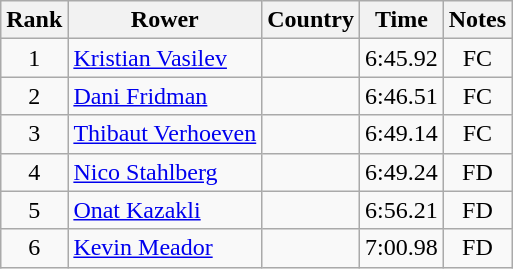<table class="wikitable" style="text-align:center">
<tr>
<th>Rank</th>
<th>Rower</th>
<th>Country</th>
<th>Time</th>
<th>Notes</th>
</tr>
<tr>
<td>1</td>
<td align="left"><a href='#'>Kristian Vasilev</a></td>
<td align="left"></td>
<td>6:45.92</td>
<td>FC</td>
</tr>
<tr>
<td>2</td>
<td align="left"><a href='#'>Dani Fridman</a></td>
<td align="left"></td>
<td>6:46.51</td>
<td>FC</td>
</tr>
<tr>
<td>3</td>
<td align="left"><a href='#'>Thibaut Verhoeven</a></td>
<td align="left"></td>
<td>6:49.14</td>
<td>FC</td>
</tr>
<tr>
<td>4</td>
<td align="left"><a href='#'>Nico Stahlberg</a></td>
<td align="left"></td>
<td>6:49.24</td>
<td>FD</td>
</tr>
<tr>
<td>5</td>
<td align="left"><a href='#'>Onat Kazakli</a></td>
<td align="left"></td>
<td>6:56.21</td>
<td>FD</td>
</tr>
<tr>
<td>6</td>
<td align="left"><a href='#'>Kevin Meador</a></td>
<td align="left"></td>
<td>7:00.98</td>
<td>FD</td>
</tr>
</table>
